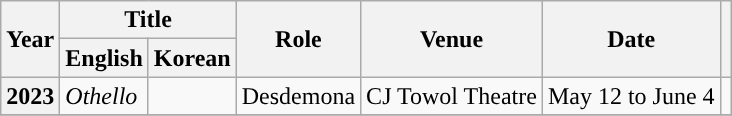<table class="wikitable sortable plainrowheaders" style="text-align:left; font-size:100%;">
<tr>
<th scope="col" rowspan="2">Year</th>
<th scope="col" colspan="2">Title</th>
<th scope="col" rowspan="2">Role</th>
<th scope="col" rowspan="2" class="unsortable">Venue</th>
<th scope="col" rowspan="2">Date</th>
<th rowspan="2" scope="col" class="unsortable"></th>
</tr>
<tr>
<th>English</th>
<th>Korean</th>
</tr>
<tr>
<th scope="row">2023</th>
<td><em>Othello</em></td>
<td></td>
<td>Desdemona</td>
<td>CJ Towol Theatre</td>
<td>May 12 to June 4</td>
<td style="text-align:center;"></td>
</tr>
<tr>
</tr>
</table>
